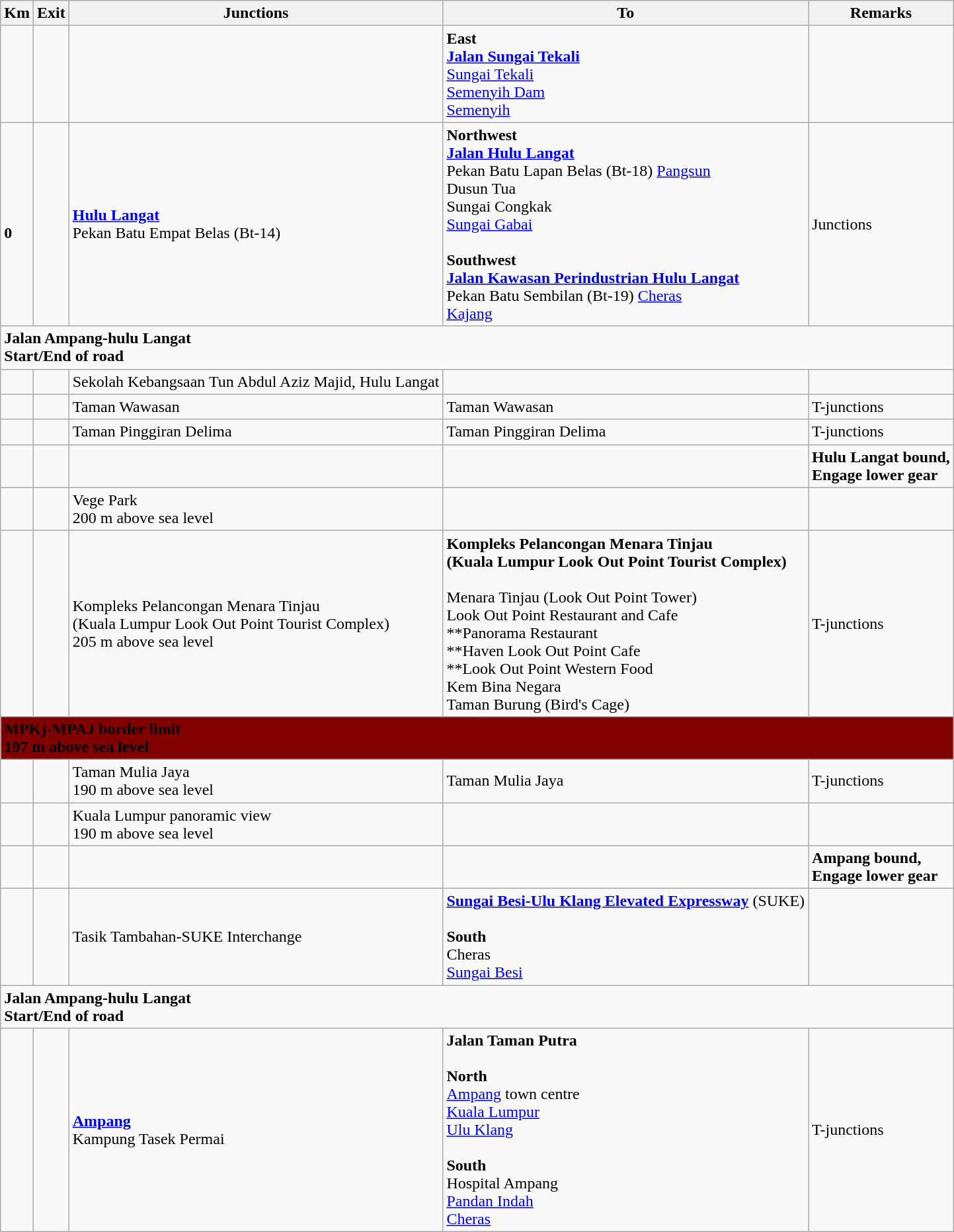<table class="wikitable">
<tr>
<th>Km</th>
<th>Exit</th>
<th>Junctions</th>
<th>To</th>
<th>Remarks</th>
</tr>
<tr>
<td></td>
<td></td>
<td></td>
<td><strong>East</strong><br> <strong><a href='#'>Jalan Sungai Tekali</a></strong><br> <a href='#'>Sungai Tekali</a><br><a href='#'>Semenyih Dam</a><br> <a href='#'>Semenyih</a></td>
<td></td>
</tr>
<tr>
<td><br><strong>0</strong></td>
<td></td>
<td><strong><a href='#'>Hulu Langat</a></strong><br>Pekan Batu Empat Belas (Bt-14)</td>
<td><strong>Northwest</strong><br> <strong><a href='#'>Jalan Hulu Langat</a></strong><br>Pekan Batu Lapan Belas (Bt-18) <a href='#'>Pangsun</a><br>Dusun Tua<br>Sungai Congkak<br><a href='#'>Sungai Gabai</a><br><br><strong>Southwest</strong><br> <strong><a href='#'>Jalan Kawasan Perindustrian Hulu Langat</a></strong><br>Pekan Batu Sembilan (Bt-19) <a href='#'>Cheras</a><br><a href='#'>Kajang</a></td>
<td>Junctions</td>
</tr>
<tr>
<td style="width:600px" colspan="6" style="text-align:center"><strong> Jalan Ampang-hulu Langat<br>Start/End of road</strong></td>
</tr>
<tr>
<td></td>
<td></td>
<td>Sekolah Kebangsaan Tun Abdul Aziz Majid, Hulu Langat</td>
<td></td>
<td></td>
</tr>
<tr>
<td></td>
<td></td>
<td>Taman Wawasan</td>
<td>Taman Wawasan</td>
<td>T-junctions</td>
</tr>
<tr>
<td></td>
<td></td>
<td>Taman Pinggiran Delima</td>
<td>Taman Pinggiran Delima</td>
<td>T-junctions</td>
</tr>
<tr>
<td></td>
<td></td>
<td></td>
<td></td>
<td><strong>Hulu Langat bound,</strong><br><strong>Engage lower gear</strong></td>
</tr>
<tr>
<td></td>
<td></td>
<td>   Vege Park<br>200 m above sea level</td>
<td>  </td>
<td></td>
</tr>
<tr>
<td></td>
<td></td>
<td>   Kompleks Pelancongan Menara Tinjau<br>(Kuala Lumpur Look Out Point Tourist Complex)<br>205 m above sea level</td>
<td>   <strong>Kompleks Pelancongan Menara Tinjau</strong><br><strong>(Kuala Lumpur Look Out Point Tourist Complex)</strong><br>      <br>Menara Tinjau (Look Out Point Tower)<br>Look Out Point Restaurant and Cafe<br>**Panorama Restaurant<br>**Haven Look Out Point Cafe<br>**Look Out Point Western Food<br>Kem Bina Negara<br>Taman Burung (Bird's Cage)</td>
<td>T-junctions</td>
</tr>
<tr>
<td style="width:600px" colspan="6" style="text-align:center" bgcolor="maroon"><strong><span>MPKj-MPAJ border limit<br>197 m above sea level</span></strong></td>
</tr>
<tr>
<td></td>
<td></td>
<td>Taman Mulia Jaya<br>190 m above sea level</td>
<td>Taman Mulia Jaya</td>
<td>T-junctions</td>
</tr>
<tr>
<td></td>
<td></td>
<td>  Kuala Lumpur panoramic view<br>190 m above sea level</td>
<td></td>
<td></td>
</tr>
<tr>
<td></td>
<td></td>
<td></td>
<td></td>
<td><strong>Ampang bound,</strong><br><strong>Engage lower gear</strong></td>
</tr>
<tr>
<td></td>
<td></td>
<td>Tasik Tambahan-SUKE Interchange</td>
<td> <strong><a href='#'>Sungai Besi-Ulu Klang Elevated Expressway</a></strong> (SUKE)<br><br><strong>South</strong><br>Cheras<br><a href='#'>Sungai Besi</a></td>
</tr>
<tr>
<td style="width:600px" colspan="6" style="text-align:center"><strong> Jalan Ampang-hulu Langat<br>Start/End of road</strong></td>
</tr>
<tr>
<td></td>
<td></td>
<td><strong><a href='#'>Ampang</a></strong><br>Kampung Tasek Permai</td>
<td><strong>Jalan Taman Putra</strong><br><br><strong>North</strong><br> <a href='#'>Ampang</a> town centre<br> <a href='#'>Kuala Lumpur</a><br> <a href='#'>Ulu Klang</a><br><br><strong>South</strong><br>Hospital Ampang <br><a href='#'>Pandan Indah</a><br> <a href='#'>Cheras</a></td>
<td>T-junctions</td>
</tr>
</table>
